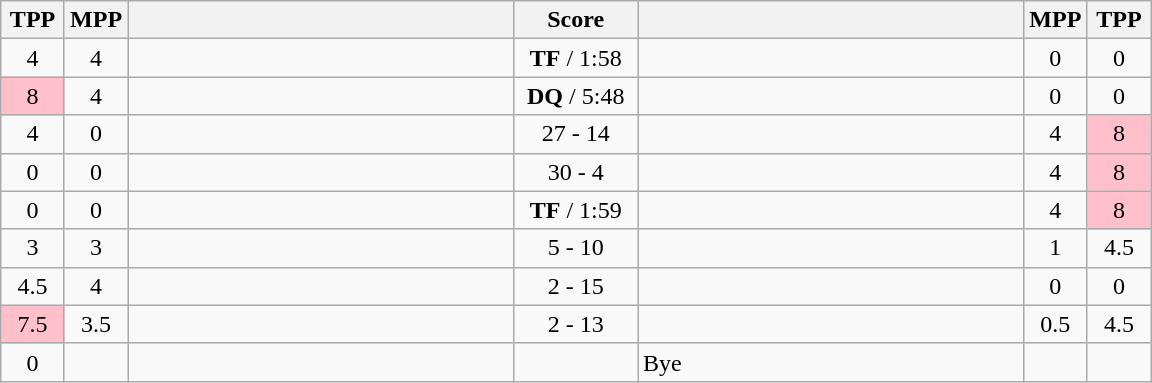<table class="wikitable" style="text-align: center;" |>
<tr>
<th width="35">TPP</th>
<th width="35">MPP</th>
<th width="250"></th>
<th width="75">Score</th>
<th width="250"></th>
<th width="35">MPP</th>
<th width="35">TPP</th>
</tr>
<tr>
<td>4</td>
<td>4</td>
<td style="text-align:left;"></td>
<td><strong>TF</strong> / 1:58</td>
<td style="text-align:left;"><strong></strong></td>
<td>0</td>
<td>0</td>
</tr>
<tr>
<td bgcolor=pink>8</td>
<td>4</td>
<td style="text-align:left;"></td>
<td><strong>DQ</strong> / 5:48</td>
<td style="text-align:left;"><strong></strong></td>
<td>0</td>
<td>0</td>
</tr>
<tr>
<td>4</td>
<td>0</td>
<td style="text-align:left;"><strong></strong></td>
<td>27 - 14</td>
<td style="text-align:left;"></td>
<td>4</td>
<td bgcolor=pink>8</td>
</tr>
<tr>
<td>0</td>
<td>0</td>
<td style="text-align:left;"><strong></strong></td>
<td>30 - 4</td>
<td style="text-align:left;"></td>
<td>4</td>
<td bgcolor=pink>8</td>
</tr>
<tr>
<td>0</td>
<td>0</td>
<td style="text-align:left;"><strong></strong></td>
<td><strong>TF</strong> / 1:59</td>
<td style="text-align:left;"></td>
<td>4</td>
<td bgcolor=pink>8</td>
</tr>
<tr>
<td>3</td>
<td>3</td>
<td style="text-align:left;"></td>
<td>5 - 10</td>
<td style="text-align:left;"><strong></strong></td>
<td>1</td>
<td>4.5</td>
</tr>
<tr>
<td>4.5</td>
<td>4</td>
<td style="text-align:left;"></td>
<td>2 - 15</td>
<td style="text-align:left;"><strong></strong></td>
<td>0</td>
<td>0</td>
</tr>
<tr>
<td bgcolor=pink>7.5</td>
<td>3.5</td>
<td style="text-align:left;"></td>
<td>2 - 13</td>
<td style="text-align:left;"><strong></strong></td>
<td>0.5</td>
<td>4.5</td>
</tr>
<tr>
<td>0</td>
<td></td>
<td style="text-align:left;"><strong></strong></td>
<td></td>
<td style="text-align:left;">Bye</td>
<td></td>
<td></td>
</tr>
</table>
